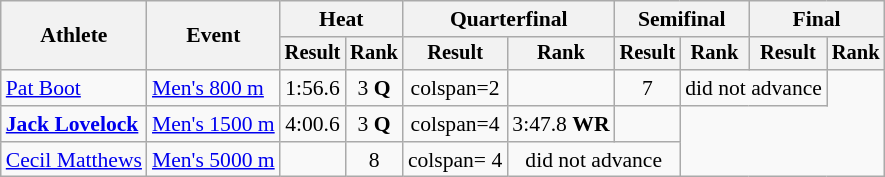<table class=wikitable style=font-size:90%>
<tr>
<th rowspan=2>Athlete</th>
<th rowspan=2>Event</th>
<th colspan=2>Heat</th>
<th colspan=2>Quarterfinal</th>
<th colspan=2>Semifinal</th>
<th colspan=2>Final</th>
</tr>
<tr style=font-size:95%>
<th>Result</th>
<th>Rank</th>
<th>Result</th>
<th>Rank</th>
<th>Result</th>
<th>Rank</th>
<th>Result</th>
<th>Rank</th>
</tr>
<tr align=center>
<td align=left><a href='#'>Pat Boot</a></td>
<td align=left><a href='#'>Men's 800 m</a></td>
<td>1:56.6</td>
<td>3 <strong>Q</strong></td>
<td>colspan=2 </td>
<td></td>
<td>7</td>
<td colspan=2>did not advance</td>
</tr>
<tr align=center>
<td align=left><strong><a href='#'>Jack Lovelock</a></strong></td>
<td align=left><a href='#'>Men's 1500 m</a></td>
<td>4:00.6</td>
<td>3 <strong>Q</strong></td>
<td>colspan=4 </td>
<td>3:47.8 <strong>WR</strong></td>
<td></td>
</tr>
<tr align=center>
<td align=left><a href='#'>Cecil Matthews</a></td>
<td align=left><a href='#'>Men's 5000 m</a></td>
<td></td>
<td>8</td>
<td>colspan= 4 </td>
<td colspan=2>did not advance</td>
</tr>
</table>
